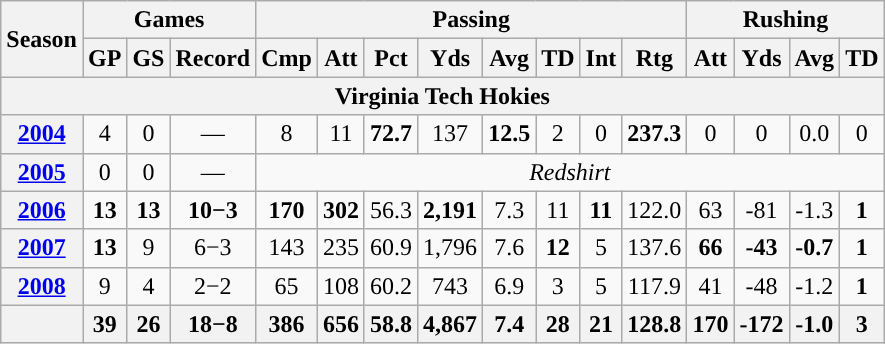<table class="wikitable" style="text-align:center;">
<tr>
<th rowspan="2">Season</th>
<th colspan="3">Games</th>
<th colspan="8">Passing</th>
<th colspan="5">Rushing</th>
</tr>
<tr>
<th>GP</th>
<th>GS</th>
<th>Record</th>
<th>Cmp</th>
<th>Att</th>
<th>Pct</th>
<th>Yds</th>
<th>Avg</th>
<th>TD</th>
<th>Int</th>
<th>Rtg</th>
<th>Att</th>
<th>Yds</th>
<th>Avg</th>
<th>TD</th>
</tr>
<tr>
<th colspan="16">Virginia Tech Hokies</th>
</tr>
<tr>
<th><a href='#'>2004</a></th>
<td>4</td>
<td>0</td>
<td>—</td>
<td>8</td>
<td>11</td>
<td><strong>72.7</strong></td>
<td>137</td>
<td><strong>12.5</strong></td>
<td>2</td>
<td>0</td>
<td><strong>237.3</strong></td>
<td>0</td>
<td>0</td>
<td>0.0</td>
<td>0</td>
</tr>
<tr>
<th><a href='#'>2005</a></th>
<td>0</td>
<td>0</td>
<td>—</td>
<td colspan="12"><em>Redshirt </em></td>
</tr>
<tr>
<th><a href='#'>2006</a></th>
<td><strong>13</strong></td>
<td><strong>13</strong></td>
<td><strong>10−3</strong></td>
<td><strong>170</strong></td>
<td><strong>302</strong></td>
<td>56.3</td>
<td><strong>2,191</strong></td>
<td>7.3</td>
<td>11</td>
<td><strong>11</strong></td>
<td>122.0</td>
<td>63</td>
<td>-81</td>
<td>-1.3</td>
<td><strong>1</strong></td>
</tr>
<tr>
<th><a href='#'>2007</a></th>
<td><strong>13</strong></td>
<td>9</td>
<td>6−3</td>
<td>143</td>
<td>235</td>
<td>60.9</td>
<td>1,796</td>
<td>7.6</td>
<td><strong>12</strong></td>
<td>5</td>
<td>137.6</td>
<td><strong>66</strong></td>
<td><strong>-43</strong></td>
<td><strong>-0.7</strong></td>
<td><strong>1</strong></td>
</tr>
<tr>
<th><a href='#'>2008</a></th>
<td>9</td>
<td>4</td>
<td>2−2</td>
<td>65</td>
<td>108</td>
<td>60.2</td>
<td>743</td>
<td>6.9</td>
<td>3</td>
<td>5</td>
<td>117.9</td>
<td>41</td>
<td>-48</td>
<td>-1.2</td>
<td><strong>1</strong></td>
</tr>
<tr>
<th></th>
<th>39</th>
<th>26</th>
<th>18−8</th>
<th>386</th>
<th>656</th>
<th>58.8</th>
<th>4,867</th>
<th>7.4</th>
<th>28</th>
<th>21</th>
<th>128.8</th>
<th>170</th>
<th>-172</th>
<th>-1.0</th>
<th>3</th>
</tr>
</table>
